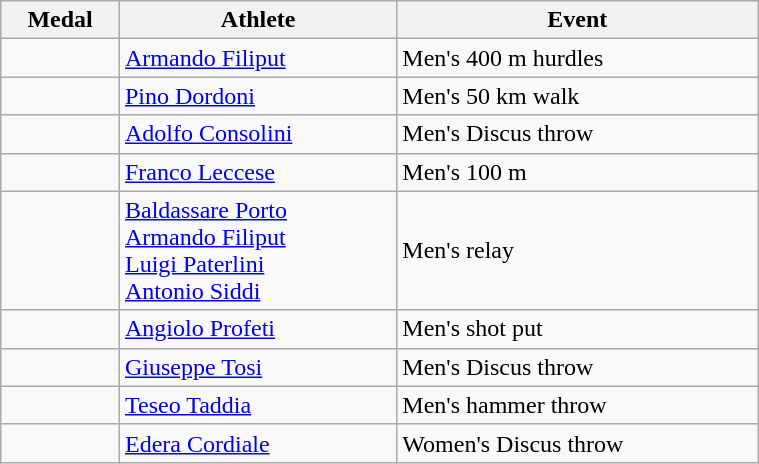<table class="wikitable" style="width:40%; font-size:100%; text-align:left;">
<tr>
<th>Medal</th>
<th>Athlete</th>
<th>Event</th>
</tr>
<tr>
<td align = center></td>
<td><a href='#'>Armando Filiput</a></td>
<td>Men's 400 m hurdles</td>
</tr>
<tr>
<td align = center></td>
<td><a href='#'>Pino Dordoni</a></td>
<td>Men's 50 km walk</td>
</tr>
<tr>
<td align = center></td>
<td><a href='#'>Adolfo Consolini</a></td>
<td>Men's Discus throw</td>
</tr>
<tr>
<td align = center></td>
<td><a href='#'>Franco Leccese</a></td>
<td>Men's 100 m</td>
</tr>
<tr>
<td align = center></td>
<td><a href='#'>Baldassare Porto</a> <br> <a href='#'>Armando Filiput</a> <br> <a href='#'>Luigi Paterlini</a> <br> <a href='#'>Antonio Siddi</a></td>
<td>Men's   relay</td>
</tr>
<tr>
<td align = center></td>
<td><a href='#'>Angiolo Profeti</a></td>
<td>Men's shot put</td>
</tr>
<tr>
<td align = center></td>
<td><a href='#'>Giuseppe Tosi</a></td>
<td>Men's Discus throw</td>
</tr>
<tr>
<td align = center></td>
<td><a href='#'>Teseo Taddia</a></td>
<td>Men's hammer throw</td>
</tr>
<tr>
<td align = center></td>
<td><a href='#'>Edera Cordiale</a></td>
<td>Women's Discus throw</td>
</tr>
</table>
